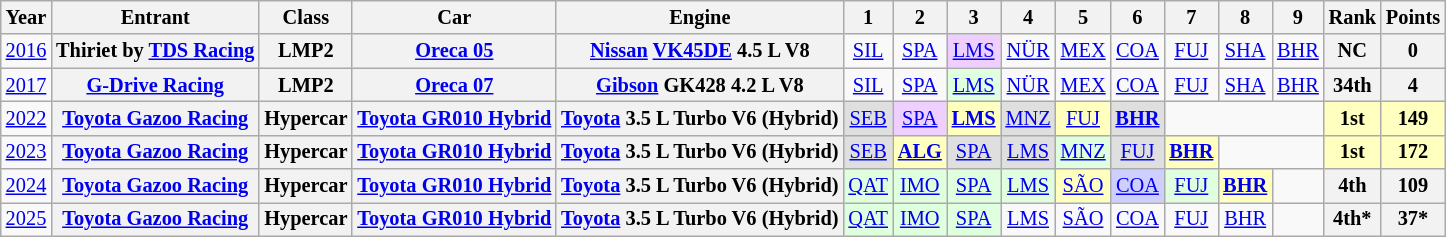<table class="wikitable" style="text-align:center; font-size:85%">
<tr>
<th>Year</th>
<th>Entrant</th>
<th>Class</th>
<th>Car</th>
<th>Engine</th>
<th>1</th>
<th>2</th>
<th>3</th>
<th>4</th>
<th>5</th>
<th>6</th>
<th>7</th>
<th>8</th>
<th>9</th>
<th>Rank</th>
<th>Points</th>
</tr>
<tr>
<td><a href='#'>2016</a></td>
<th nowrap>Thiriet by <a href='#'>TDS Racing</a></th>
<th>LMP2</th>
<th nowrap><a href='#'>Oreca 05</a></th>
<th nowrap><a href='#'>Nissan</a> <a href='#'>VK45DE</a> 4.5 L V8</th>
<td><a href='#'>SIL</a></td>
<td><a href='#'>SPA</a></td>
<td style="background:#EFCFFF;"><a href='#'>LMS</a><br></td>
<td><a href='#'>NÜR</a></td>
<td><a href='#'>MEX</a></td>
<td><a href='#'>COA</a></td>
<td><a href='#'>FUJ</a></td>
<td><a href='#'>SHA</a></td>
<td><a href='#'>BHR</a></td>
<th>NC</th>
<th>0</th>
</tr>
<tr>
<td><a href='#'>2017</a></td>
<th nowrap><a href='#'>G-Drive Racing</a></th>
<th>LMP2</th>
<th nowrap><a href='#'>Oreca 07</a></th>
<th nowrap><a href='#'>Gibson</a> GK428 4.2 L V8</th>
<td><a href='#'>SIL</a></td>
<td><a href='#'>SPA</a></td>
<td style="background:#DFFFDF;"><a href='#'>LMS</a><br></td>
<td><a href='#'>NÜR</a></td>
<td><a href='#'>MEX</a></td>
<td><a href='#'>COA</a></td>
<td><a href='#'>FUJ</a></td>
<td><a href='#'>SHA</a></td>
<td><a href='#'>BHR</a></td>
<th>34th</th>
<th>4</th>
</tr>
<tr>
<td><a href='#'>2022</a></td>
<th nowrap><a href='#'>Toyota Gazoo Racing</a></th>
<th>Hypercar</th>
<th nowrap><a href='#'>Toyota GR010 Hybrid</a></th>
<th nowrap><a href='#'>Toyota</a> 3.5 L Turbo V6 (Hybrid)</th>
<td style="background:#DFDFDF;"><a href='#'>SEB</a><br></td>
<td style="background:#EFCFFF;"><a href='#'>SPA</a><br></td>
<td style="background:#FFFFBF;"><strong><a href='#'>LMS</a></strong><br></td>
<td style="background:#DFDFDF;"><a href='#'>MNZ</a><br></td>
<td style="background:#FFFFBF;"><a href='#'>FUJ</a><br></td>
<td style="background:#DFDFDF;"><strong><a href='#'>BHR</a></strong><br></td>
<td colspan=3></td>
<th style="background:#FFFFBF;">1st</th>
<th style="background:#FFFFBF;">149</th>
</tr>
<tr>
<td><a href='#'>2023</a></td>
<th nowrap><a href='#'>Toyota Gazoo Racing</a></th>
<th>Hypercar</th>
<th nowrap><a href='#'>Toyota GR010 Hybrid</a></th>
<th nowrap><a href='#'>Toyota</a> 3.5 L Turbo V6 (Hybrid)</th>
<td style="background:#DFDFDF;"><a href='#'>SEB</a><br></td>
<td style="background:#FFFFBF;"><strong><a href='#'>ALG</a></strong><br></td>
<td style="background:#DFDFDF;"><a href='#'>SPA</a><br></td>
<td style="background:#DFDFDF;"><a href='#'>LMS</a><br></td>
<td style="background:#DFFFDF;"><a href='#'>MNZ</a><br></td>
<td style="background:#DFDFDF;"><a href='#'>FUJ</a><br></td>
<td style="background:#FFFFBF;"><strong><a href='#'>BHR</a></strong><br></td>
<td colspan=2></td>
<th style="background:#FFFFBF;">1st</th>
<th style="background:#FFFFBF;">172</th>
</tr>
<tr>
<td><a href='#'>2024</a></td>
<th nowrap><a href='#'>Toyota Gazoo Racing</a></th>
<th>Hypercar</th>
<th nowrap><a href='#'>Toyota GR010 Hybrid</a></th>
<th nowrap><a href='#'>Toyota</a> 3.5 L Turbo V6 (Hybrid)</th>
<td style="background:#DFFFDF;"><a href='#'>QAT</a><br></td>
<td style="background:#DFFFDF;"><a href='#'>IMO</a><br></td>
<td style="background:#DFFFDF;"><a href='#'>SPA</a><br></td>
<td style="background:#DFFFDF;"><a href='#'>LMS</a><br></td>
<td style="background:#FFFFBF;"><a href='#'>SÃO</a><br></td>
<td style="background:#CFCFFF;"><a href='#'>COA</a><br></td>
<td style="background:#DFFFDF;"><a href='#'>FUJ</a><br></td>
<td style="background:#FFFFBF;"><strong><a href='#'>BHR</a></strong><br></td>
<td></td>
<th>4th</th>
<th>109</th>
</tr>
<tr>
<td><a href='#'>2025</a></td>
<th><a href='#'>Toyota Gazoo Racing</a></th>
<th>Hypercar</th>
<th><a href='#'>Toyota GR010 Hybrid</a></th>
<th><a href='#'>Toyota</a> 3.5 L Turbo V6 (Hybrid)</th>
<td style="background:#DFFFDF;"><a href='#'>QAT</a><br></td>
<td style="background:#DFFFDF;"><a href='#'>IMO</a><br></td>
<td style="background:#DFFFDF;"><a href='#'>SPA</a><br></td>
<td style="background:#;"><a href='#'>LMS</a><br></td>
<td style="background:#;"><a href='#'>SÃO</a><br></td>
<td style="background:#;"><a href='#'>COA</a><br></td>
<td style="background:#;"><a href='#'>FUJ</a><br></td>
<td style="background:#;"><a href='#'>BHR</a><br></td>
<td></td>
<th>4th*</th>
<th>37*</th>
</tr>
</table>
